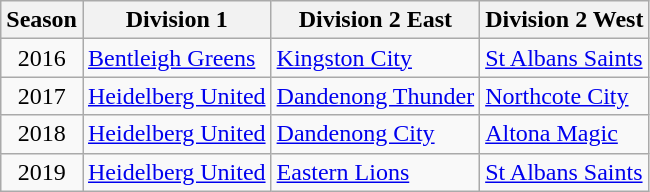<table class="wikitable">
<tr>
<th>Season</th>
<th>Division 1</th>
<th>Division 2 East</th>
<th>Division 2 West</th>
</tr>
<tr>
<td align="center">2016</td>
<td><a href='#'>Bentleigh Greens</a></td>
<td><a href='#'>Kingston City</a></td>
<td><a href='#'>St Albans Saints</a></td>
</tr>
<tr>
<td align="center">2017</td>
<td><a href='#'>Heidelberg United</a></td>
<td><a href='#'>Dandenong Thunder</a></td>
<td><a href='#'>Northcote City</a></td>
</tr>
<tr>
<td align="center">2018</td>
<td><a href='#'>Heidelberg United</a></td>
<td><a href='#'>Dandenong City</a></td>
<td><a href='#'>Altona Magic</a></td>
</tr>
<tr>
<td align="center">2019</td>
<td><a href='#'>Heidelberg United</a></td>
<td><a href='#'>Eastern Lions</a></td>
<td><a href='#'>St Albans Saints</a></td>
</tr>
</table>
